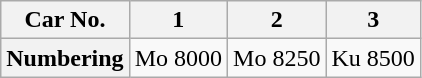<table class="wikitable">
<tr>
<th>Car No.</th>
<th>1</th>
<th>2</th>
<th>3</th>
</tr>
<tr>
<th>Numbering</th>
<td>Mo 8000</td>
<td>Mo 8250</td>
<td>Ku 8500</td>
</tr>
</table>
